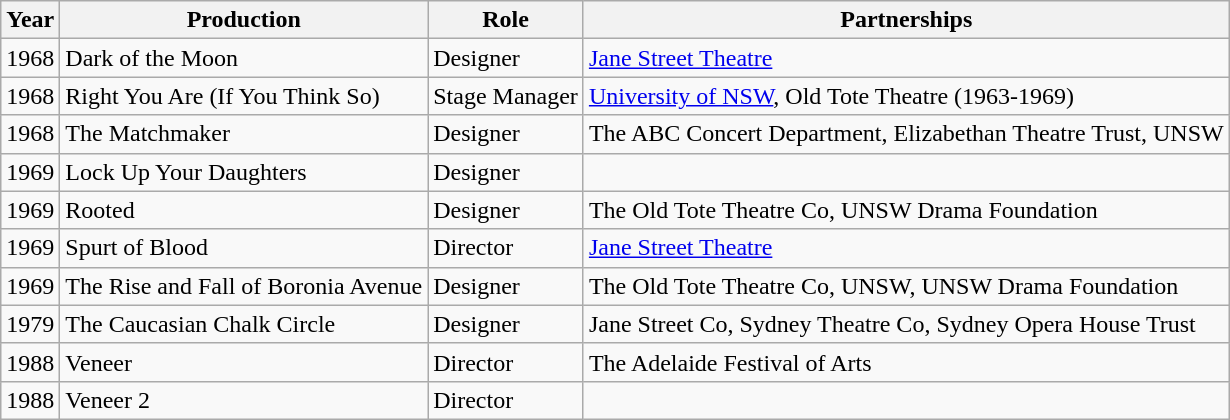<table class="wikitable">
<tr>
<th>Year</th>
<th>Production</th>
<th>Role</th>
<th>Partnerships</th>
</tr>
<tr>
<td>1968</td>
<td>Dark of the Moon</td>
<td>Designer</td>
<td><a href='#'>Jane Street Theatre</a></td>
</tr>
<tr>
<td>1968</td>
<td>Right You Are (If You Think So)</td>
<td>Stage Manager</td>
<td><a href='#'>University of NSW</a>, Old Tote Theatre (1963-1969)</td>
</tr>
<tr>
<td>1968</td>
<td>The Matchmaker</td>
<td>Designer</td>
<td>The ABC Concert Department, Elizabethan Theatre Trust, UNSW</td>
</tr>
<tr>
<td>1969</td>
<td>Lock Up Your Daughters</td>
<td>Designer</td>
<td></td>
</tr>
<tr>
<td>1969</td>
<td>Rooted</td>
<td>Designer</td>
<td>The Old Tote Theatre Co, UNSW Drama Foundation</td>
</tr>
<tr>
<td>1969</td>
<td>Spurt of Blood</td>
<td>Director</td>
<td><a href='#'>Jane Street Theatre</a></td>
</tr>
<tr>
<td>1969</td>
<td>The Rise and Fall of Boronia Avenue</td>
<td>Designer</td>
<td>The Old Tote Theatre Co, UNSW, UNSW Drama Foundation</td>
</tr>
<tr>
<td>1979</td>
<td>The Caucasian Chalk Circle</td>
<td>Designer</td>
<td>Jane Street Co, Sydney Theatre Co, Sydney Opera House Trust</td>
</tr>
<tr>
<td>1988</td>
<td>Veneer</td>
<td>Director</td>
<td>The Adelaide Festival of Arts</td>
</tr>
<tr>
<td>1988</td>
<td>Veneer 2</td>
<td>Director</td>
<td></td>
</tr>
</table>
